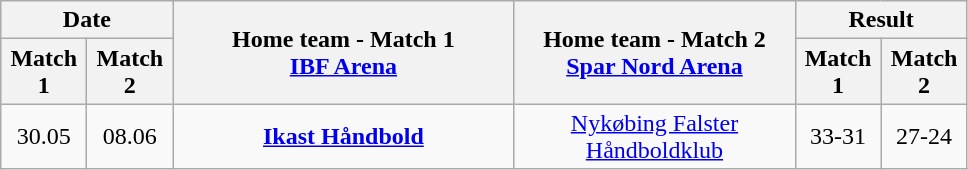<table class="wikitable" style="text-align:center; margin-left:1em;">
<tr>
<th colspan="2">Date</th>
<th rowspan="2" style="width:220px;">Home team - Match 1<br><a href='#'>IBF Arena</a></th>
<th rowspan="2" style="width:180px;">Home team - Match 2<br><a href='#'>Spar Nord Arena</a></th>
<th colspan="4">Result</th>
</tr>
<tr>
<th style="width:50px;">Match 1</th>
<th style="width:50px;">Match 2</th>
<th style="width:50px;">Match 1</th>
<th style="width:50px;">Match 2</th>
</tr>
<tr>
<td>30.05</td>
<td>08.06</td>
<td><strong><a href='#'>Ikast Håndbold</a></strong></td>
<td><a href='#'>Nykøbing Falster Håndboldklub</a></td>
<td>33-31</td>
<td>27-24</td>
</tr>
</table>
